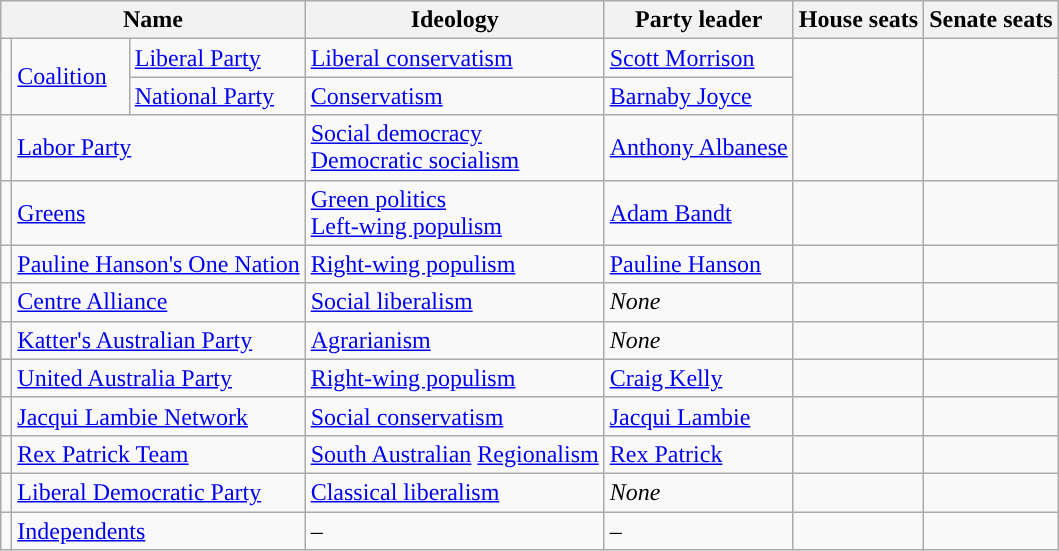<table class="wikitable">
<tr>
<th colspan="3">Name</th>
<th>Ideology</th>
<th>Party leader</th>
<th>House seats</th>
<th>Senate seats</th>
</tr>
<tr>
<td rowspan="2" style="background:"></td>
<td rowspan="2"><a href='#'>Coalition</a></td>
<td><a href='#'>Liberal Party</a></td>
<td><a href='#'>Liberal conservatism</a></td>
<td><a href='#'>Scott Morrison</a></td>
<td rowspan="2"></td>
<td rowspan="2"></td>
</tr>
<tr>
<td><a href='#'>National Party</a></td>
<td><a href='#'>Conservatism</a></td>
<td><a href='#'>Barnaby Joyce</a></td>
</tr>
<tr>
<td style="background:"></td>
<td colspan="2"><a href='#'>Labor Party</a></td>
<td><a href='#'>Social democracy</a><br><a href='#'>Democratic socialism</a></td>
<td><a href='#'>Anthony Albanese</a></td>
<td></td>
<td></td>
</tr>
<tr>
<td style="background:"></td>
<td colspan="2"><a href='#'>Greens</a></td>
<td><a href='#'>Green politics</a><br><a href='#'>Left-wing populism</a></td>
<td><a href='#'>Adam Bandt</a></td>
<td></td>
<td></td>
</tr>
<tr>
<td style="background:"></td>
<td colspan="2"><a href='#'>Pauline Hanson's One Nation</a></td>
<td><a href='#'>Right-wing populism</a></td>
<td><a href='#'>Pauline Hanson</a></td>
<td></td>
<td></td>
</tr>
<tr>
<td style="background:"></td>
<td colspan="2"><a href='#'>Centre Alliance</a></td>
<td><a href='#'>Social liberalism</a></td>
<td><em>None</em></td>
<td></td>
<td></td>
</tr>
<tr>
<td style="background:"></td>
<td colspan="2"><a href='#'>Katter's Australian Party</a></td>
<td><a href='#'>Agrarianism</a></td>
<td><em>None</em></td>
<td></td>
<td></td>
</tr>
<tr>
<td style="background:"></td>
<td colspan="2"><a href='#'>United Australia Party</a></td>
<td><a href='#'>Right-wing populism</a></td>
<td><a href='#'>Craig Kelly</a></td>
<td></td>
<td></td>
</tr>
<tr>
<td style="background:"></td>
<td colspan="2"><a href='#'>Jacqui Lambie Network</a></td>
<td><a href='#'>Social conservatism</a></td>
<td><a href='#'>Jacqui Lambie</a></td>
<td></td>
<td></td>
</tr>
<tr>
<td style="background:"></td>
<td colspan="2"><a href='#'>Rex Patrick Team</a></td>
<td><a href='#'>South Australian</a> <a href='#'>Regionalism</a></td>
<td><a href='#'>Rex Patrick</a></td>
<td></td>
<td></td>
</tr>
<tr>
<td style="background:"></td>
<td colspan="2"><a href='#'>Liberal Democratic Party</a></td>
<td><a href='#'>Classical liberalism</a></td>
<td><em>None</em></td>
<td></td>
<td></td>
</tr>
<tr>
<td style="background:"></td>
<td colspan="2"><a href='#'>Independents</a></td>
<td>–</td>
<td>–</td>
<td></td>
<td></td>
</tr>
</table>
